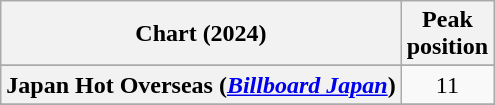<table class="wikitable sortable plainrowheaders" style="text-align:center">
<tr>
<th scope="col">Chart (2024)</th>
<th scope="col">Peak<br>position</th>
</tr>
<tr>
</tr>
<tr>
</tr>
<tr>
</tr>
<tr>
</tr>
<tr>
<th scope="row">Japan Hot Overseas (<em><a href='#'>Billboard Japan</a></em>)</th>
<td>11</td>
</tr>
<tr>
</tr>
<tr>
</tr>
<tr>
</tr>
<tr>
</tr>
</table>
